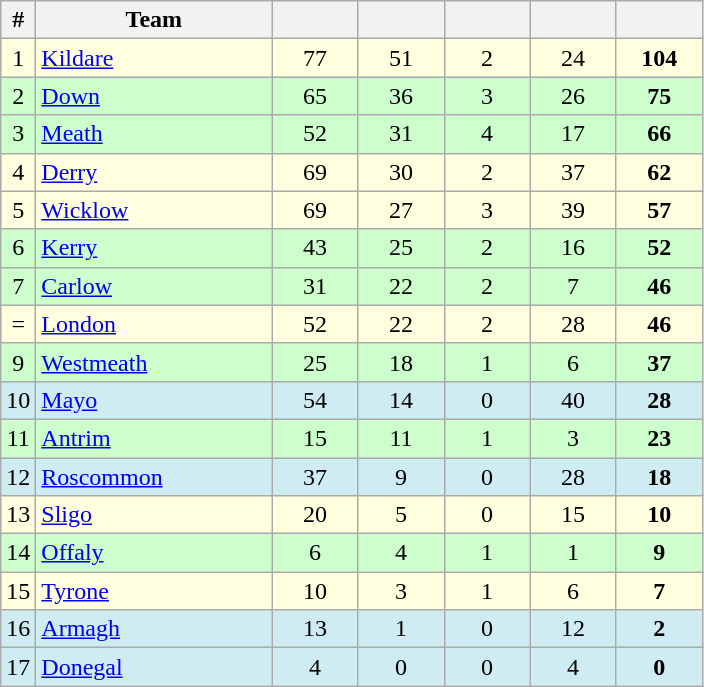<table class="wikitable sortable">
<tr>
<th>#</th>
<th width="150">Team</th>
<th width="50"></th>
<th width="50"></th>
<th width="50"></th>
<th width="50"></th>
<th width="50"></th>
</tr>
<tr style="background:#FFFFE0">
<td align="center">1</td>
<td> <a href='#'>Kildare</a></td>
<td align="center">77</td>
<td align="center">51</td>
<td align="center">2</td>
<td align="center">24</td>
<td align="center"><strong>104</strong></td>
</tr>
<tr style="background:#ccffcc">
<td align="center">2</td>
<td> <a href='#'>Down</a></td>
<td align="center">65</td>
<td align="center">36</td>
<td align="center">3</td>
<td align="center">26</td>
<td align="center"><strong>75</strong></td>
</tr>
<tr style="background:#ccffcc">
<td align="center">3</td>
<td> <a href='#'>Meath</a></td>
<td align="center">52</td>
<td align="center">31</td>
<td align="center">4</td>
<td align="center">17</td>
<td align="center"><strong>66</strong></td>
</tr>
<tr style="background:#FFFFE0">
<td align="center">4</td>
<td> <a href='#'>Derry</a></td>
<td align="center">69</td>
<td align="center">30</td>
<td align="center">2</td>
<td align="center">37</td>
<td align="center"><strong>62</strong></td>
</tr>
<tr style="background:#FFFFE0">
<td align="center">5</td>
<td> <a href='#'>Wicklow</a></td>
<td align="center">69</td>
<td align="center">27</td>
<td align="center">3</td>
<td align="center">39</td>
<td align="center"><strong>57</strong></td>
</tr>
<tr style="background:#ccffcc">
<td align="center">6</td>
<td> <a href='#'>Kerry</a></td>
<td align="center">43</td>
<td align="center">25</td>
<td align="center">2</td>
<td align="center">16</td>
<td align="center"><strong>52</strong></td>
</tr>
<tr style="background:#ccffcc">
<td align="center">7</td>
<td> <a href='#'>Carlow</a></td>
<td align="center">31</td>
<td align="center">22</td>
<td align="center">2</td>
<td align="center">7</td>
<td align="center"><strong>46</strong></td>
</tr>
<tr style="background:#FFFFE0">
<td align="center">=</td>
<td> <a href='#'>London</a></td>
<td align="center">52</td>
<td align="center">22</td>
<td align="center">2</td>
<td align="center">28</td>
<td align="center"><strong>46</strong></td>
</tr>
<tr style="background:#ccffcc">
<td align="center">9</td>
<td> <a href='#'>Westmeath</a></td>
<td align="center">25</td>
<td align="center">18</td>
<td align="center">1</td>
<td align="center">6</td>
<td align="center"><strong>37</strong></td>
</tr>
<tr style="background:#CEECF2">
<td align="center">10</td>
<td> <a href='#'>Mayo</a></td>
<td align="center">54</td>
<td align="center">14</td>
<td align="center">0</td>
<td align="center">40</td>
<td align="center"><strong>28</strong></td>
</tr>
<tr style="background:#ccffcc">
<td align="center">11</td>
<td> <a href='#'>Antrim</a></td>
<td align="center">15</td>
<td align="center">11</td>
<td align="center">1</td>
<td align="center">3</td>
<td align="center"><strong>23</strong></td>
</tr>
<tr style="background:#CEECF2">
<td align="center">12</td>
<td> <a href='#'>Roscommon</a></td>
<td align="center">37</td>
<td align="center">9</td>
<td align="center">0</td>
<td align="center">28</td>
<td align="center"><strong>18</strong></td>
</tr>
<tr style="background:#FFFFE0">
<td align="center">13</td>
<td> <a href='#'>Sligo</a></td>
<td align="center">20</td>
<td align="center">5</td>
<td align="center">0</td>
<td align="center">15</td>
<td align="center"><strong>10</strong></td>
</tr>
<tr style="background:#ccffcc">
<td align="center">14</td>
<td> <a href='#'>Offaly</a></td>
<td align="center">6</td>
<td align="center">4</td>
<td align="center">1</td>
<td align="center">1</td>
<td align="center"><strong>9</strong></td>
</tr>
<tr style="background:#FFFFE0">
<td align="center">15</td>
<td> <a href='#'>Tyrone</a></td>
<td align="center">10</td>
<td align="center">3</td>
<td align="center">1</td>
<td align="center">6</td>
<td align="center"><strong>7</strong></td>
</tr>
<tr style="background:#CEECF2">
<td align="center">16</td>
<td> <a href='#'>Armagh</a></td>
<td align="center">13</td>
<td align="center">1</td>
<td align="center">0</td>
<td align="center">12</td>
<td align="center"><strong>2</strong></td>
</tr>
<tr style="background:#CEECF2">
<td align="center">17</td>
<td> <a href='#'>Donegal</a></td>
<td align="center">4</td>
<td align="center">0</td>
<td align="center">0</td>
<td align="center">4</td>
<td align="center"><strong>0</strong></td>
</tr>
</table>
